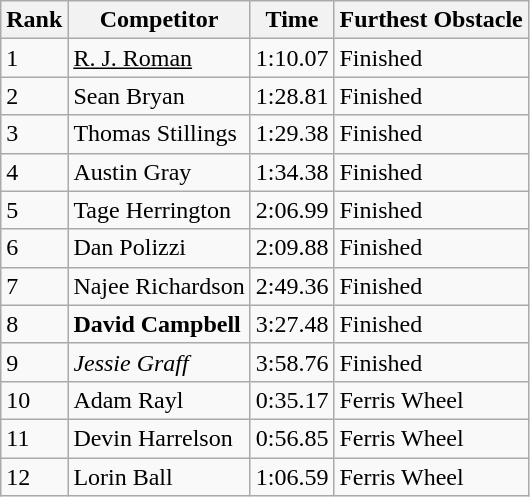<table class="wikitable sortable mw-collapsible">
<tr>
<th>Rank</th>
<th>Competitor</th>
<th>Time</th>
<th>Furthest Obstacle</th>
</tr>
<tr>
<td>1</td>
<td><u>R. J. Roman</u></td>
<td>1:10.07</td>
<td>Finished</td>
</tr>
<tr>
<td>2</td>
<td>Sean Bryan</td>
<td>1:28.81</td>
<td>Finished</td>
</tr>
<tr>
<td>3</td>
<td>Thomas Stillings</td>
<td>1:29.38</td>
<td>Finished</td>
</tr>
<tr>
<td>4</td>
<td>Austin Gray</td>
<td>1:34.38</td>
<td>Finished</td>
</tr>
<tr>
<td>5</td>
<td>Tage Herrington</td>
<td>2:06.99</td>
<td>Finished</td>
</tr>
<tr>
<td>6</td>
<td>Dan Polizzi</td>
<td>2:09.88</td>
<td>Finished</td>
</tr>
<tr>
<td>7</td>
<td>Najee Richardson</td>
<td>2:49.36</td>
<td>Finished</td>
</tr>
<tr>
<td>8</td>
<td><strong>David Campbell</strong></td>
<td>3:27.48</td>
<td>Finished</td>
</tr>
<tr>
<td>9</td>
<td><em>Jessie Graff</em></td>
<td>3:58.76</td>
<td>Finished</td>
</tr>
<tr>
<td>10</td>
<td>Adam Rayl</td>
<td>0:35.17</td>
<td>Ferris Wheel</td>
</tr>
<tr>
<td>11</td>
<td>Devin Harrelson</td>
<td>0:56.85</td>
<td>Ferris Wheel</td>
</tr>
<tr>
<td>12</td>
<td>Lorin Ball</td>
<td>1:06.59</td>
<td>Ferris Wheel</td>
</tr>
</table>
